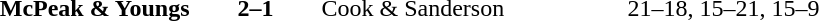<table>
<tr>
<th width=200></th>
<th width=80></th>
<th width=200></th>
<th width=220></th>
</tr>
<tr>
<td align=right> <strong>McPeak & Youngs</strong></td>
<td align=center><strong>2–1</strong></td>
<td align=left>Cook & Sanderson</td>
<td>21–18, 15–21, 15–9</td>
</tr>
</table>
